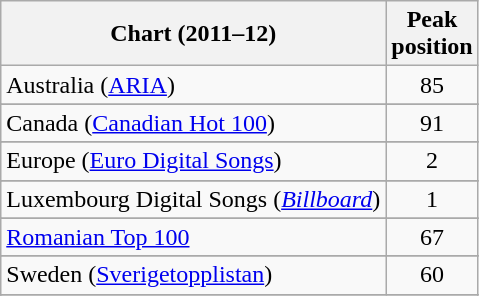<table class="wikitable sortable">
<tr>
<th>Chart (2011–12)</th>
<th>Peak<br>position</th>
</tr>
<tr>
<td>Australia (<a href='#'>ARIA</a>)</td>
<td style="text-align:center;">85</td>
</tr>
<tr>
</tr>
<tr>
</tr>
<tr>
<td>Canada (<a href='#'>Canadian Hot 100</a>)</td>
<td style="text-align:center;">91</td>
</tr>
<tr>
</tr>
<tr>
</tr>
<tr>
<td>Europe (<a href='#'>Euro Digital Songs</a>)</td>
<td style="text-align:center;">2</td>
</tr>
<tr>
</tr>
<tr>
</tr>
<tr>
<td>Luxembourg Digital Songs (<em><a href='#'>Billboard</a></em>)</td>
<td style="text-align:center;">1</td>
</tr>
<tr>
</tr>
<tr>
</tr>
<tr>
<td><a href='#'>Romanian Top 100</a></td>
<td align="center">67</td>
</tr>
<tr>
</tr>
<tr>
</tr>
<tr>
<td>Sweden (<a href='#'>Sverigetopplistan</a>)</td>
<td style="text-align:center;">60</td>
</tr>
<tr>
</tr>
<tr>
</tr>
<tr>
</tr>
<tr>
</tr>
<tr>
</tr>
</table>
